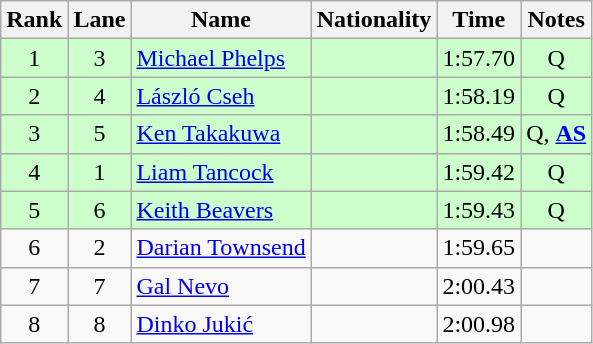<table class="wikitable sortable" style="text-align:center">
<tr>
<th>Rank</th>
<th>Lane</th>
<th>Name</th>
<th>Nationality</th>
<th>Time</th>
<th>Notes</th>
</tr>
<tr bgcolor=ccffcc>
<td>1</td>
<td>3</td>
<td align=left><a href='#'>Michael Phelps</a></td>
<td align=left></td>
<td>1:57.70</td>
<td>Q</td>
</tr>
<tr bgcolor=ccffcc>
<td>2</td>
<td>4</td>
<td align=left><a href='#'>László Cseh</a></td>
<td align=left></td>
<td>1:58.19</td>
<td>Q</td>
</tr>
<tr bgcolor=ccffcc>
<td>3</td>
<td>5</td>
<td align=left><a href='#'>Ken Takakuwa</a></td>
<td align=left></td>
<td>1:58.49</td>
<td>Q, <strong><a href='#'>AS</a></strong></td>
</tr>
<tr bgcolor=ccffcc>
<td>4</td>
<td>1</td>
<td align=left><a href='#'>Liam Tancock</a></td>
<td align=left></td>
<td>1:59.42</td>
<td>Q</td>
</tr>
<tr bgcolor=ccffcc>
<td>5</td>
<td>6</td>
<td align=left><a href='#'>Keith Beavers</a></td>
<td align=left></td>
<td>1:59.43</td>
<td>Q</td>
</tr>
<tr>
<td>6</td>
<td>2</td>
<td align=left><a href='#'>Darian Townsend</a></td>
<td align=left></td>
<td>1:59.65</td>
<td></td>
</tr>
<tr>
<td>7</td>
<td>7</td>
<td align=left><a href='#'>Gal Nevo</a></td>
<td align=left></td>
<td>2:00.43</td>
<td></td>
</tr>
<tr>
<td>8</td>
<td>8</td>
<td align=left><a href='#'>Dinko Jukić</a></td>
<td align=left></td>
<td>2:00.98</td>
<td></td>
</tr>
</table>
